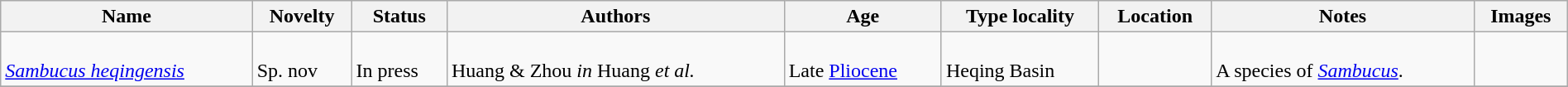<table class="wikitable sortable" align="center" width="100%">
<tr>
<th>Name</th>
<th>Novelty</th>
<th>Status</th>
<th>Authors</th>
<th>Age</th>
<th>Type locality</th>
<th>Location</th>
<th>Notes</th>
<th>Images</th>
</tr>
<tr>
<td><br><em><a href='#'>Sambucus heqingensis</a></em></td>
<td><br>Sp. nov</td>
<td><br>In press</td>
<td><br>Huang & Zhou <em>in</em> Huang <em>et al.</em></td>
<td><br>Late <a href='#'>Pliocene</a></td>
<td><br>Heqing Basin</td>
<td><br></td>
<td><br>A species of <em><a href='#'>Sambucus</a></em>.</td>
<td></td>
</tr>
<tr>
</tr>
</table>
